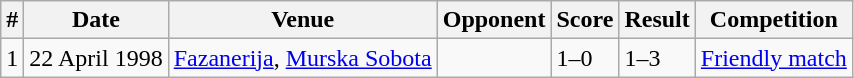<table class="wikitable">
<tr>
<th>#</th>
<th>Date</th>
<th>Venue</th>
<th>Opponent</th>
<th>Score</th>
<th>Result</th>
<th>Competition</th>
</tr>
<tr>
<td>1</td>
<td>22 April 1998</td>
<td><a href='#'>Fazanerija</a>, <a href='#'>Murska Sobota</a></td>
<td></td>
<td>1–0</td>
<td>1–3</td>
<td><a href='#'>Friendly match</a></td>
</tr>
</table>
